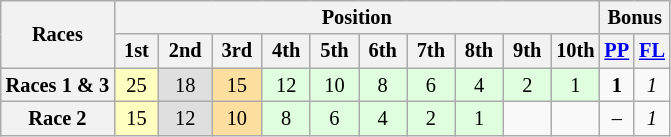<table class="wikitable" style="font-size:85%; text-align:center">
<tr>
<th rowspan=2>Races</th>
<th colspan=10>Position</th>
<th colspan=2>Bonus</th>
</tr>
<tr>
<th> <strong>1st</strong> </th>
<th> <strong>2nd</strong> </th>
<th> <strong>3rd</strong> </th>
<th> <strong>4th</strong> </th>
<th> <strong>5th</strong> </th>
<th> <strong>6th</strong> </th>
<th> <strong>7th</strong> </th>
<th> <strong>8th</strong> </th>
<th> <strong>9th</strong> </th>
<th><strong>10th</strong></th>
<th><a href='#'>PP</a></th>
<th><a href='#'>FL</a></th>
</tr>
<tr>
<th>Races 1 & 3</th>
<td style="background:#ffffbf">25</td>
<td style="background:#dfdfdf">18</td>
<td style="background:#ffdf9f">15</td>
<td style="background:#dfffdf">12</td>
<td style="background:#dfffdf">10</td>
<td style="background:#dfffdf">8</td>
<td style="background:#dfffdf">6</td>
<td style="background:#dfffdf">4</td>
<td style="background:#dfffdf">2</td>
<td style="background:#dfffdf">1</td>
<td><strong>1</strong></td>
<td><em>1</em></td>
</tr>
<tr>
<th>Race 2</th>
<td style="background:#ffffbf">15</td>
<td style="background:#dfdfdf">12</td>
<td style="background:#ffdf9f">10</td>
<td style="background:#dfffdf">8</td>
<td style="background:#dfffdf">6</td>
<td style="background:#dfffdf">4</td>
<td style="background:#dfffdf">2</td>
<td style="background:#dfffdf">1</td>
<td></td>
<td></td>
<td>–</td>
<td><em>1</em></td>
</tr>
</table>
